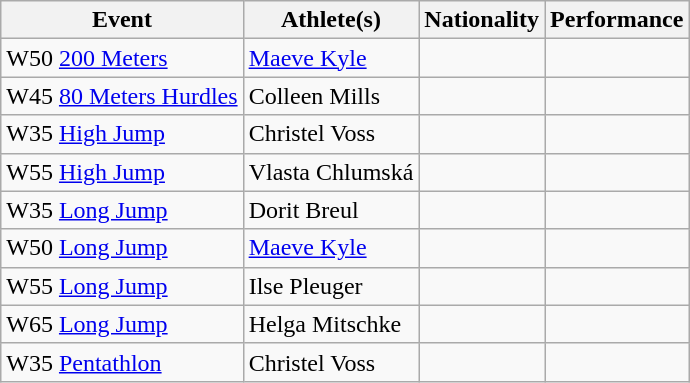<table class="wikitable">
<tr>
<th>Event</th>
<th>Athlete(s)</th>
<th>Nationality</th>
<th>Performance</th>
</tr>
<tr>
<td>W50 <a href='#'>200 Meters</a></td>
<td><a href='#'>Maeve Kyle</a></td>
<td></td>
<td></td>
</tr>
<tr>
<td>W45 <a href='#'>80 Meters Hurdles</a></td>
<td>Colleen Mills</td>
<td></td>
<td></td>
</tr>
<tr>
<td>W35 <a href='#'>High Jump</a></td>
<td>Christel Voss</td>
<td></td>
<td></td>
</tr>
<tr>
<td>W55 <a href='#'>High Jump</a></td>
<td>Vlasta Chlumská</td>
<td></td>
<td></td>
</tr>
<tr>
<td>W35 <a href='#'>Long Jump</a></td>
<td>Dorit Breul</td>
<td></td>
<td></td>
</tr>
<tr>
<td>W50 <a href='#'>Long Jump</a></td>
<td><a href='#'>Maeve Kyle</a></td>
<td></td>
<td></td>
</tr>
<tr>
<td>W55 <a href='#'>Long Jump</a></td>
<td>Ilse Pleuger</td>
<td></td>
<td></td>
</tr>
<tr>
<td>W65 <a href='#'>Long Jump</a></td>
<td>Helga Mitschke</td>
<td></td>
<td></td>
</tr>
<tr>
<td>W35 <a href='#'>Pentathlon</a></td>
<td>Christel Voss</td>
<td></td>
<td></td>
</tr>
</table>
